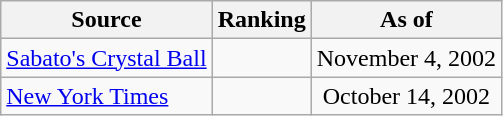<table class="wikitable" style="text-align:center">
<tr>
<th>Source</th>
<th>Ranking</th>
<th>As of</th>
</tr>
<tr>
<td align=left><a href='#'>Sabato's Crystal Ball</a></td>
<td></td>
<td>November 4, 2002</td>
</tr>
<tr>
<td align=left><a href='#'>New York Times</a></td>
<td></td>
<td>October 14, 2002</td>
</tr>
</table>
